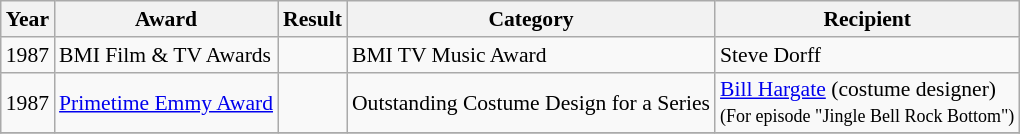<table class="wikitable" style="font-size: 90%;">
<tr>
<th>Year</th>
<th>Award</th>
<th>Result</th>
<th>Category</th>
<th>Recipient</th>
</tr>
<tr>
<td>1987</td>
<td>BMI Film & TV Awards</td>
<td></td>
<td>BMI TV Music Award</td>
<td>Steve Dorff</td>
</tr>
<tr>
<td>1987</td>
<td><a href='#'>Primetime Emmy Award</a></td>
<td></td>
<td>Outstanding Costume Design for a Series</td>
<td><a href='#'>Bill Hargate</a> (costume designer)<br><small>(For episode "Jingle Bell Rock Bottom")</small></td>
</tr>
<tr>
</tr>
</table>
